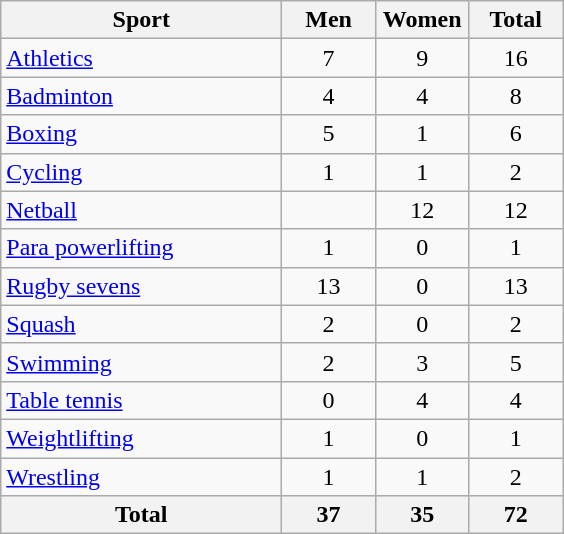<table class="wikitable sortable" style="text-align:center;">
<tr>
<th width=180>Sport</th>
<th width=55>Men</th>
<th width=55>Women</th>
<th width=55>Total</th>
</tr>
<tr>
<td align=left><a href='#'>Athletics</a></td>
<td>7</td>
<td>9</td>
<td>16</td>
</tr>
<tr>
<td align=left><a href='#'>Badminton</a></td>
<td>4</td>
<td>4</td>
<td>8</td>
</tr>
<tr>
<td align=left><a href='#'>Boxing</a></td>
<td>5</td>
<td>1</td>
<td>6</td>
</tr>
<tr>
<td align=left><a href='#'>Cycling</a></td>
<td>1</td>
<td>1</td>
<td>2</td>
</tr>
<tr>
<td align=left><a href='#'>Netball</a></td>
<td></td>
<td>12</td>
<td>12</td>
</tr>
<tr>
<td align=left><a href='#'>Para powerlifting</a></td>
<td>1</td>
<td>0</td>
<td>1</td>
</tr>
<tr>
<td align=left><a href='#'>Rugby sevens</a></td>
<td>13</td>
<td>0</td>
<td>13</td>
</tr>
<tr>
<td align=left><a href='#'>Squash</a></td>
<td>2</td>
<td>0</td>
<td>2</td>
</tr>
<tr>
<td align=left><a href='#'>Swimming</a></td>
<td>2</td>
<td>3</td>
<td>5</td>
</tr>
<tr>
<td align=left><a href='#'>Table tennis</a></td>
<td>0</td>
<td>4</td>
<td>4</td>
</tr>
<tr>
<td align=left><a href='#'>Weightlifting</a></td>
<td>1</td>
<td>0</td>
<td>1</td>
</tr>
<tr>
<td align=left><a href='#'>Wrestling</a></td>
<td>1</td>
<td>1</td>
<td>2</td>
</tr>
<tr>
<th>Total</th>
<th>37</th>
<th>35</th>
<th>72</th>
</tr>
</table>
